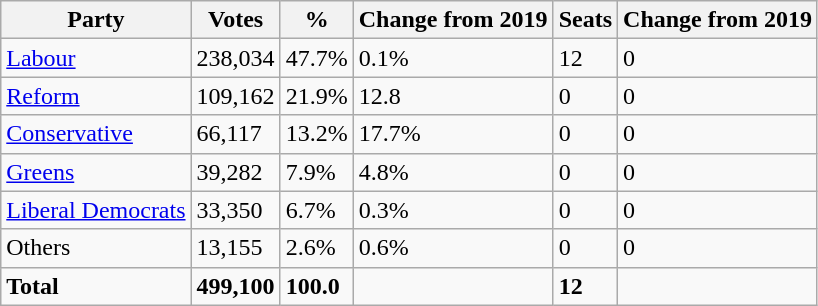<table class="wikitable">
<tr>
<th>Party</th>
<th>Votes</th>
<th>%</th>
<th>Change from 2019</th>
<th>Seats</th>
<th>Change from 2019</th>
</tr>
<tr>
<td><a href='#'>Labour</a></td>
<td>238,034</td>
<td>47.7%</td>
<td>0.1%</td>
<td>12</td>
<td>0</td>
</tr>
<tr>
<td><a href='#'>Reform</a></td>
<td>109,162</td>
<td>21.9%</td>
<td>12.8</td>
<td>0</td>
<td>0</td>
</tr>
<tr>
<td><a href='#'>Conservative</a></td>
<td>66,117</td>
<td>13.2%</td>
<td>17.7%</td>
<td>0</td>
<td>0</td>
</tr>
<tr>
<td><a href='#'>Greens</a></td>
<td>39,282</td>
<td>7.9%</td>
<td>4.8%</td>
<td>0</td>
<td>0</td>
</tr>
<tr>
<td><a href='#'>Liberal Democrats</a></td>
<td>33,350</td>
<td>6.7%</td>
<td>0.3%</td>
<td>0</td>
<td>0</td>
</tr>
<tr>
<td>Others</td>
<td>13,155</td>
<td>2.6%</td>
<td>0.6%</td>
<td>0</td>
<td>0</td>
</tr>
<tr>
<td><strong>Total</strong></td>
<td><strong>499,100</strong></td>
<td><strong>100.0</strong></td>
<td></td>
<td><strong>12</strong></td>
<td></td>
</tr>
</table>
